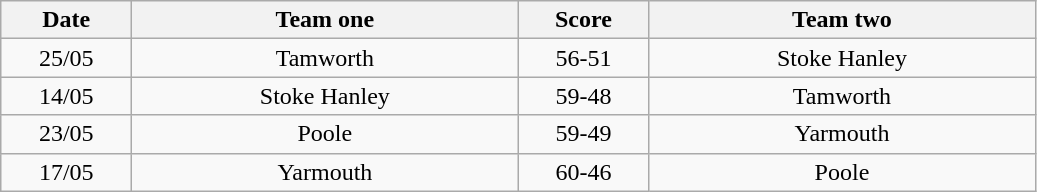<table class="wikitable" style="text-align: center">
<tr>
<th width=80>Date</th>
<th width=250>Team one</th>
<th width=80>Score</th>
<th width=250>Team two</th>
</tr>
<tr>
<td>25/05</td>
<td>Tamworth</td>
<td>56-51</td>
<td>Stoke Hanley</td>
</tr>
<tr>
<td>14/05</td>
<td>Stoke Hanley</td>
<td>59-48</td>
<td>Tamworth</td>
</tr>
<tr>
<td>23/05</td>
<td>Poole</td>
<td>59-49</td>
<td>Yarmouth</td>
</tr>
<tr>
<td>17/05</td>
<td>Yarmouth</td>
<td>60-46</td>
<td>Poole</td>
</tr>
</table>
